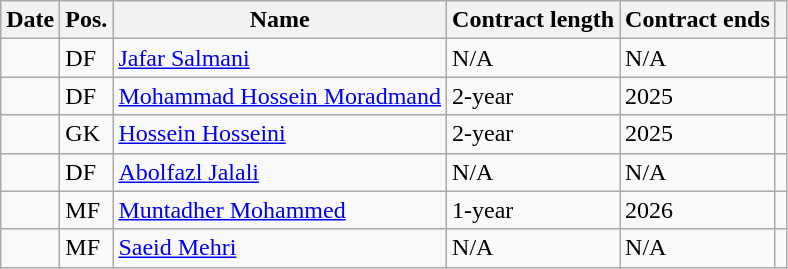<table class="wikitable">
<tr>
<th>Date</th>
<th>Pos.</th>
<th>Name</th>
<th>Contract length</th>
<th>Contract ends</th>
<th></th>
</tr>
<tr>
<td></td>
<td>DF</td>
<td> <a href='#'>Jafar Salmani</a></td>
<td>N/A</td>
<td>N/A</td>
<td align=center></td>
</tr>
<tr>
<td></td>
<td>DF</td>
<td> <a href='#'>Mohammad Hossein Moradmand</a></td>
<td>2-year</td>
<td>2025</td>
<td align=center></td>
</tr>
<tr>
<td></td>
<td>GK</td>
<td> <a href='#'>Hossein Hosseini</a></td>
<td>2-year</td>
<td>2025</td>
<td align=center></td>
</tr>
<tr>
<td></td>
<td>DF</td>
<td> <a href='#'>Abolfazl Jalali</a></td>
<td>N/A</td>
<td>N/A</td>
<td align=center></td>
</tr>
<tr>
<td></td>
<td>MF</td>
<td> <a href='#'>Muntadher Mohammed</a></td>
<td>1-year</td>
<td>2026</td>
<td align="center"></td>
</tr>
<tr>
<td></td>
<td>MF</td>
<td> <a href='#'>Saeid Mehri</a></td>
<td>N/A</td>
<td>N/A</td>
<td align="center"></td>
</tr>
</table>
